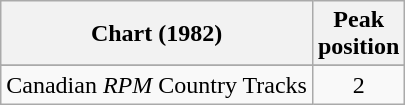<table class="wikitable sortable">
<tr>
<th align="left">Chart (1982)</th>
<th align="center">Peak<br>position</th>
</tr>
<tr>
</tr>
<tr>
<td align="left">Canadian <em>RPM</em> Country Tracks</td>
<td align="center">2</td>
</tr>
</table>
